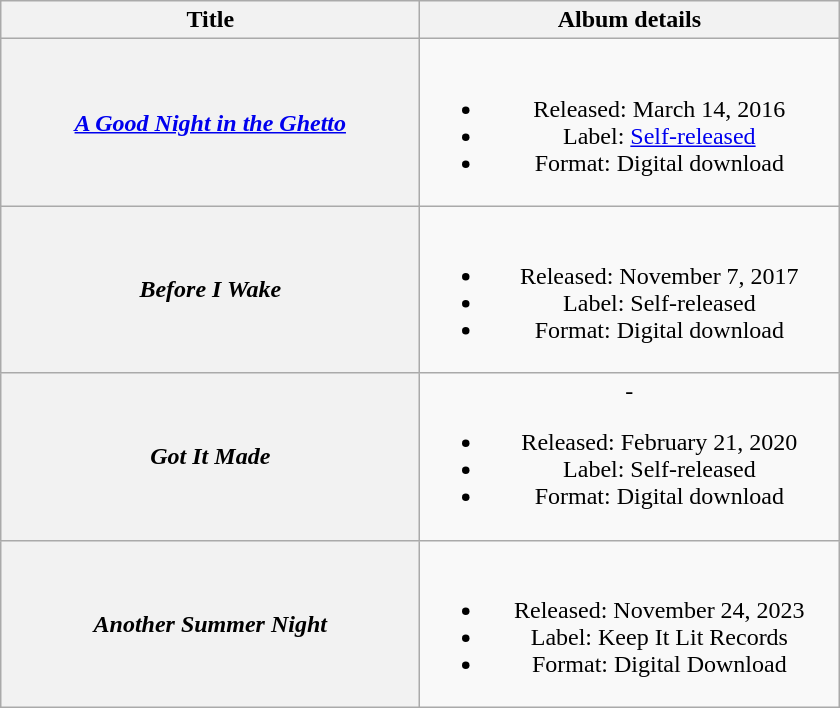<table India class="wikitable plainrowheaders" style="text-align:center">
<tr>
<th scope="col" style="width:17em;">Title</th>
<th scope="col" style="width:17em;">Album details</th>
</tr>
<tr>
<th scope="row"><em><a href='#'>A Good Night in the Ghetto</a></em></th>
<td><br><ul><li>Released: March 14, 2016</li><li>Label: <a href='#'>Self-released</a></li><li>Format: Digital download</li></ul></td>
</tr>
<tr>
<th scope="row"><em>Before I Wake</em></th>
<td><br><ul><li>Released: November 7, 2017</li><li>Label: Self-released</li><li>Format: Digital download</li></ul></td>
</tr>
<tr>
<th scope="row"><em>Got It Made</em></th>
<td>-<br><ul><li>Released: February 21, 2020</li><li>Label: Self-released</li><li>Format: Digital download</li></ul></td>
</tr>
<tr>
<th scope="row"><em>Another Summer Night</em></th>
<td><br><ul><li>Released: November 24, 2023</li><li>Label: Keep It Lit Records</li><li>Format: Digital Download</li></ul></td>
</tr>
</table>
